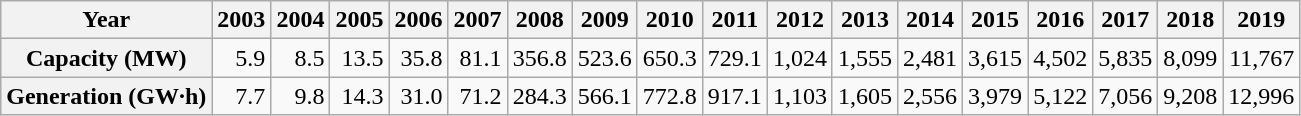<table class="wikitable" style="text-align:right; margin:left">
<tr>
<th>Year</th>
<th>2003</th>
<th>2004</th>
<th>2005</th>
<th>2006</th>
<th>2007</th>
<th>2008</th>
<th>2009</th>
<th>2010</th>
<th>2011</th>
<th>2012</th>
<th>2013</th>
<th>2014</th>
<th>2015</th>
<th>2016</th>
<th>2017</th>
<th>2018</th>
<th>2019</th>
</tr>
<tr>
<th>Capacity (MW)</th>
<td>5.9</td>
<td>8.5</td>
<td>13.5</td>
<td>35.8</td>
<td>81.1</td>
<td>356.8</td>
<td>523.6</td>
<td>650.3</td>
<td>729.1</td>
<td>1,024</td>
<td>1,555</td>
<td>2,481</td>
<td>3,615</td>
<td>4,502</td>
<td>5,835</td>
<td>8,099</td>
<td>11,767</td>
</tr>
<tr>
<th>Generation (GW·h)</th>
<td>7.7</td>
<td>9.8</td>
<td>14.3</td>
<td>31.0</td>
<td>71.2</td>
<td>284.3</td>
<td>566.1</td>
<td>772.8</td>
<td>917.1</td>
<td>1,103</td>
<td>1,605</td>
<td>2,556</td>
<td>3,979</td>
<td>5,122</td>
<td>7,056</td>
<td>9,208</td>
<td>12,996</td>
</tr>
</table>
